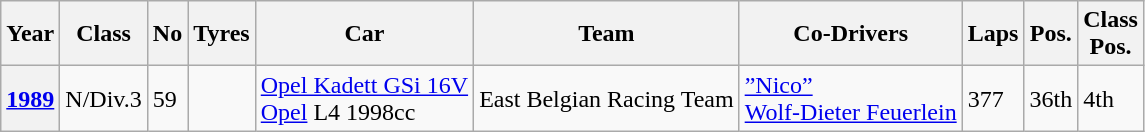<table class="wikitable" style="font-size:95%,">
<tr>
<th>Year</th>
<th>Class</th>
<th>No</th>
<th>Tyres</th>
<th>Car</th>
<th>Team</th>
<th>Co-Drivers</th>
<th>Laps</th>
<th>Pos.</th>
<th>Class<br>Pos.</th>
</tr>
<tr>
<th><a href='#'>1989</a></th>
<td>N/Div.3</td>
<td>59</td>
<td></td>
<td align="left"><a href='#'>Opel Kadett GSi 16V</a><br><a href='#'>Opel</a> L4 1998cc</td>
<td align="left"> East Belgian Racing Team</td>
<td align="left"> <a href='#'>”Nico”</a><br> <a href='#'>Wolf-Dieter Feuerlein</a></td>
<td>377</td>
<td>36th</td>
<td>4th</td>
</tr>
</table>
